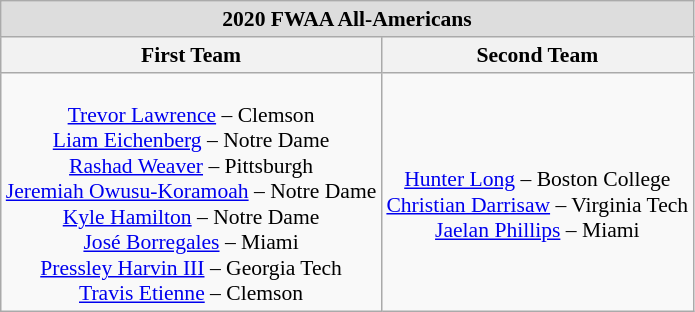<table class="wikitable" style="white-space:nowrap; text-align:center; font-size:90%;">
<tr>
<td colspan="7" style="text-align:center; background:#ddd;"><strong>2020 FWAA All-Americans</strong></td>
</tr>
<tr>
<th>First Team</th>
<th>Second Team</th>
</tr>
<tr>
<td><br><a href='#'>Trevor Lawrence</a> – Clemson<br><a href='#'>Liam Eichenberg</a> – Notre Dame<br><a href='#'>Rashad Weaver</a> – Pittsburgh<br><a href='#'>Jeremiah Owusu-Koramoah</a> – Notre Dame<br><a href='#'>Kyle Hamilton</a> – Notre Dame<br><a href='#'>José Borregales</a> – Miami<br><a href='#'>Pressley Harvin III</a> – Georgia Tech<br><a href='#'>Travis Etienne</a> – Clemson</td>
<td><br><a href='#'>Hunter Long</a> – Boston College<br><a href='#'>Christian Darrisaw</a> – Virginia Tech<br><a href='#'>Jaelan Phillips</a> – Miami</td>
</tr>
</table>
